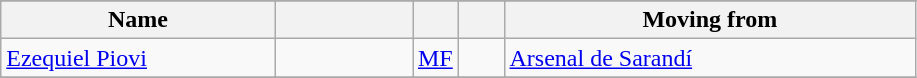<table class="wikitable" style="text-align: center;">
<tr>
</tr>
<tr>
<th width=30% align="center">Name</th>
<th width=15% align="center"></th>
<th width=5% align="center"></th>
<th width=5% align="center"></th>
<th width=45% align="center">Moving from</th>
</tr>
<tr>
<td align=left><a href='#'>Ezequiel Piovi</a></td>
<td></td>
<td><a href='#'>MF</a></td>
<td></td>
<td align=left><a href='#'>Arsenal de Sarandí</a> </td>
</tr>
<tr>
</tr>
</table>
